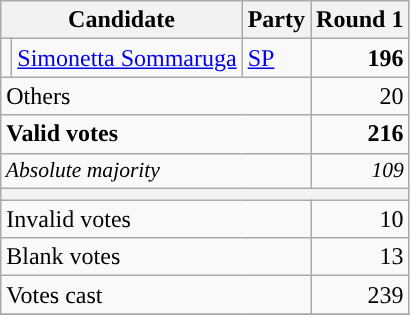<table class="wikitable" style="text-align:right;">
<tr>
<th colspan=2>Candidate</th>
<th>Party</th>
<th>Round 1</th>
</tr>
<tr>
<td style="background-color:"></td>
<td style="text-align:left;"><a href='#'>Simonetta Sommaruga</a></td>
<td style="text-align:left;"><a href='#'>SP</a></td>
<td><strong>196</strong></td>
</tr>
<tr>
<td colspan=3 style="text-align:left;">Others</td>
<td>20</td>
</tr>
<tr style="font-weight:bold;">
<td colspan=3 style="text-align:left;">Valid votes</td>
<td>216</td>
</tr>
<tr style="font-style:italic; font-size:90%;">
<td colspan=3 style="text-align:left;">Absolute majority</td>
<td>109</td>
</tr>
<tr>
<th colspan=10></th>
</tr>
<tr>
<td colspan=3 style="text-align:left;">Invalid votes</td>
<td>10</td>
</tr>
<tr>
<td colspan=3 style="text-align:left;">Blank votes</td>
<td>13</td>
</tr>
<tr>
<td colspan=3 style="text-align:left;">Votes cast</td>
<td>239</td>
</tr>
<tr>
</tr>
</table>
